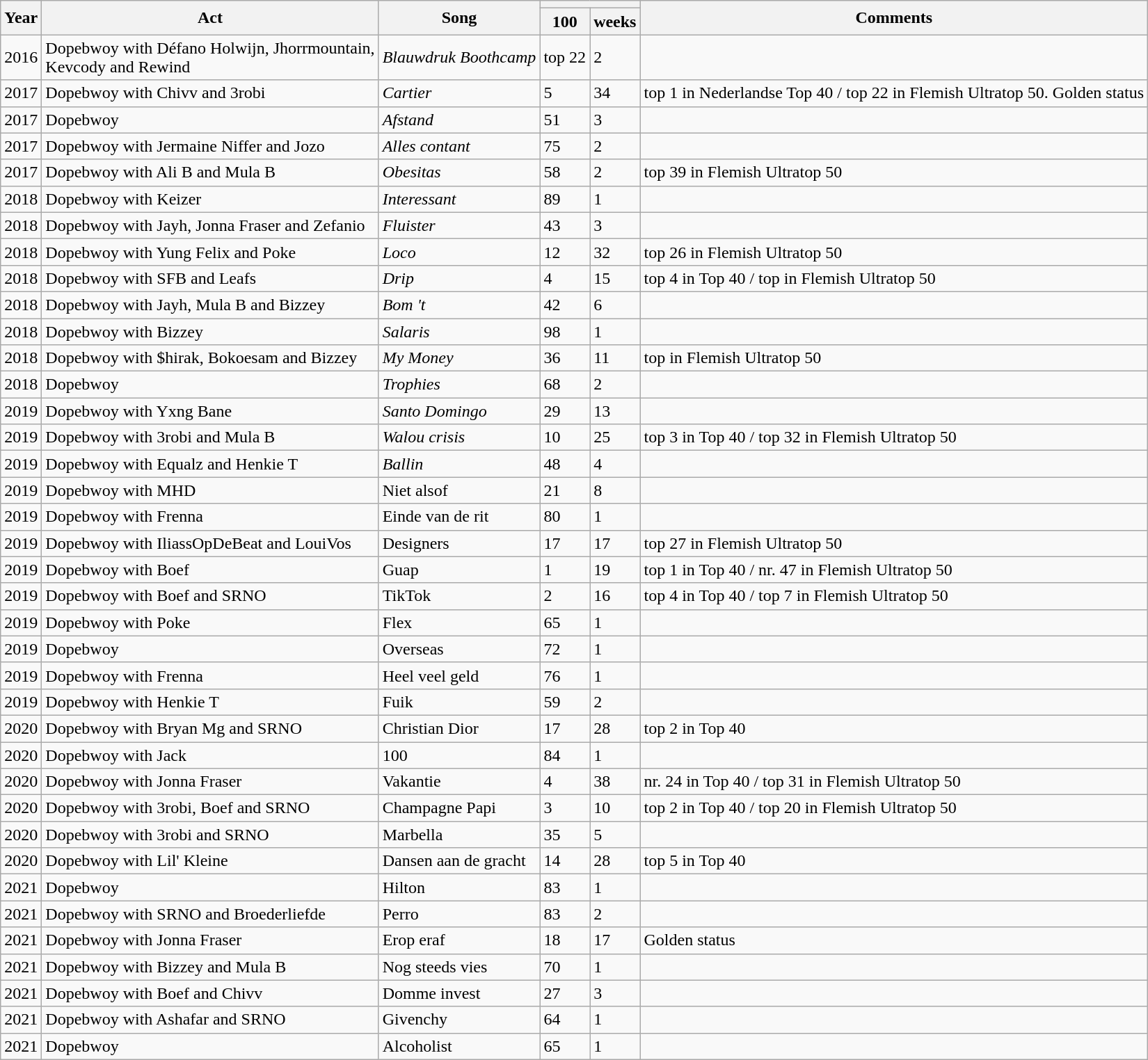<table class="wikitable">
<tr>
<th rowspan="2">Year</th>
<th rowspan="2">Act</th>
<th rowspan="2">Song</th>
<th colspan="2"></th>
<th rowspan="2">Comments</th>
</tr>
<tr>
<th>100</th>
<th>weeks</th>
</tr>
<tr>
<td>2016</td>
<td>Dopebwoy with Défano Holwijn, Jhorrmountain,<br>Kevcody and Rewind</td>
<td><em>Blauwdruk Boothcamp</em></td>
<td>top 22</td>
<td>2</td>
<td></td>
</tr>
<tr>
<td>2017</td>
<td>Dopebwoy with Chivv and 3robi</td>
<td><em>Cartier</em></td>
<td>5</td>
<td>34</td>
<td>top 1 in Nederlandse Top 40 / top 22 in Flemish Ultratop 50. Golden status</td>
</tr>
<tr>
<td>2017</td>
<td>Dopebwoy</td>
<td><em>Afstand</em></td>
<td>51</td>
<td>3</td>
<td></td>
</tr>
<tr>
<td>2017</td>
<td>Dopebwoy with Jermaine Niffer and Jozo</td>
<td><em>Alles contant</em></td>
<td>75</td>
<td>2</td>
<td></td>
</tr>
<tr>
<td>2017</td>
<td>Dopebwoy with Ali B and Mula B</td>
<td><em>Obesitas</em></td>
<td>58</td>
<td>2</td>
<td>top 39 in Flemish Ultratop 50</td>
</tr>
<tr>
<td>2018</td>
<td>Dopebwoy with Keizer</td>
<td><em>Interessant</em></td>
<td>89</td>
<td>1</td>
<td></td>
</tr>
<tr>
<td>2018</td>
<td>Dopebwoy with Jayh, Jonna Fraser and Zefanio</td>
<td><em>Fluister</em></td>
<td>43</td>
<td>3</td>
<td></td>
</tr>
<tr>
<td>2018</td>
<td>Dopebwoy with Yung Felix and Poke</td>
<td><em>Loco</em></td>
<td>12</td>
<td>32</td>
<td>top 26 in Flemish Ultratop 50</td>
</tr>
<tr>
<td>2018</td>
<td>Dopebwoy with SFB and Leafs</td>
<td><em>Drip</em></td>
<td>4</td>
<td>15</td>
<td>top 4 in Top 40 / top in Flemish Ultratop 50</td>
</tr>
<tr>
<td>2018</td>
<td>Dopebwoy with Jayh, Mula B and Bizzey</td>
<td><em>Bom 't</em></td>
<td>42</td>
<td>6</td>
<td></td>
</tr>
<tr>
<td>2018</td>
<td>Dopebwoy with Bizzey</td>
<td><em>Salaris</em></td>
<td>98</td>
<td>1</td>
<td></td>
</tr>
<tr>
<td>2018</td>
<td>Dopebwoy with $hirak, Bokoesam and Bizzey</td>
<td><em>My Money</em></td>
<td>36</td>
<td>11</td>
<td>top in Flemish Ultratop 50</td>
</tr>
<tr>
<td>2018</td>
<td>Dopebwoy</td>
<td><em>Trophies</em></td>
<td>68</td>
<td>2</td>
<td></td>
</tr>
<tr>
<td>2019</td>
<td>Dopebwoy with Yxng Bane</td>
<td><em>Santo Domingo</em></td>
<td>29</td>
<td>13</td>
<td></td>
</tr>
<tr>
<td>2019</td>
<td>Dopebwoy with 3robi and Mula B</td>
<td><em>Walou crisis</em></td>
<td>10</td>
<td>25</td>
<td>top 3 in Top 40 / top 32 in Flemish Ultratop 50</td>
</tr>
<tr>
<td>2019</td>
<td>Dopebwoy with Equalz and Henkie T</td>
<td><em>Ballin<strong></td>
<td>48</td>
<td>4</td>
<td></td>
</tr>
<tr>
<td>2019</td>
<td>Dopebwoy with MHD</td>
<td></em>Niet alsof<em></td>
<td>21</td>
<td>8</td>
<td></td>
</tr>
<tr>
<td>2019</td>
<td>Dopebwoy with Frenna</td>
<td></em>Einde van de rit<em></td>
<td>80</td>
<td>1</td>
<td></td>
</tr>
<tr>
<td>2019</td>
<td>Dopebwoy with IliassOpDeBeat and LouiVos</td>
<td></em>Designers<em></td>
<td>17</td>
<td>17</td>
<td>top 27 in Flemish Ultratop 50</td>
</tr>
<tr>
<td>2019</td>
<td>Dopebwoy with Boef</td>
<td></em>Guap<em></td>
<td>1</td>
<td>19</td>
<td>top 1 in Top 40 / nr. 47 in Flemish Ultratop 50</td>
</tr>
<tr>
<td>2019</td>
<td>Dopebwoy with Boef and SRNO</td>
<td></em>TikTok<em></td>
<td>2</td>
<td>16</td>
<td>top 4 in Top 40 / top 7 in Flemish Ultratop 50</td>
</tr>
<tr>
<td>2019</td>
<td>Dopebwoy with Poke</td>
<td></em>Flex<em></td>
<td>65</td>
<td>1</td>
<td></td>
</tr>
<tr>
<td>2019</td>
<td>Dopebwoy</td>
<td></em>Overseas<em></td>
<td>72</td>
<td>1</td>
<td></td>
</tr>
<tr>
<td>2019</td>
<td>Dopebwoy with Frenna</td>
<td></em>Heel veel geld<em></td>
<td>76</td>
<td>1</td>
<td></td>
</tr>
<tr>
<td>2019</td>
<td>Dopebwoy with Henkie T</td>
<td></em>Fuik<em></td>
<td>59</td>
<td>2</td>
<td></td>
</tr>
<tr>
<td>2020</td>
<td>Dopebwoy with Bryan Mg and SRNO</td>
<td></em>Christian Dior<em></td>
<td>17</td>
<td>28</td>
<td>top 2 in Top 40</td>
</tr>
<tr>
<td>2020</td>
<td>Dopebwoy with Jack</td>
<td></em>100<em></td>
<td>84</td>
<td>1</td>
<td></td>
</tr>
<tr>
<td>2020</td>
<td>Dopebwoy with Jonna Fraser</td>
<td></em>Vakantie<em></td>
<td>4</td>
<td>38</td>
<td>nr. 24 in Top 40 / top 31 in Flemish Ultratop 50</td>
</tr>
<tr>
<td>2020</td>
<td>Dopebwoy with 3robi, Boef and SRNO</td>
<td></em>Champagne Papi<em></td>
<td>3</td>
<td>10</td>
<td>top 2 in Top 40 / top 20 in Flemish Ultratop 50</td>
</tr>
<tr>
<td>2020</td>
<td>Dopebwoy with 3robi and SRNO</td>
<td></em>Marbella<em></td>
<td>35</td>
<td>5</td>
<td></td>
</tr>
<tr>
<td>2020</td>
<td>Dopebwoy with Lil' Kleine</td>
<td></em>Dansen aan de gracht<em></td>
<td>14</td>
<td>28</td>
<td>top 5 in Top 40</td>
</tr>
<tr>
<td>2021</td>
<td>Dopebwoy</td>
<td></em>Hilton<em></td>
<td>83</td>
<td>1</td>
<td></td>
</tr>
<tr>
<td>2021</td>
<td>Dopebwoy with SRNO and Broederliefde</td>
<td></em>Perro<em></td>
<td>83</td>
<td>2</td>
<td></td>
</tr>
<tr>
<td>2021</td>
<td>Dopebwoy with Jonna Fraser</td>
<td></em>Erop eraf<em></td>
<td>18</td>
<td>17</td>
<td>Golden status</td>
</tr>
<tr>
<td>2021</td>
<td>Dopebwoy with Bizzey and Mula B</td>
<td></em>Nog steeds vies<em></td>
<td>70</td>
<td>1</td>
<td></td>
</tr>
<tr>
<td>2021</td>
<td>Dopebwoy with Boef and Chivv</td>
<td></em>Domme invest<em></td>
<td>27</td>
<td>3</td>
<td></td>
</tr>
<tr>
<td>2021</td>
<td>Dopebwoy with Ashafar and SRNO</td>
<td></em>Givenchy<em></td>
<td>64</td>
<td>1</td>
<td></td>
</tr>
<tr>
<td>2021</td>
<td>Dopebwoy</td>
<td></em>Alcoholist<em></td>
<td>65</td>
<td>1</td>
</tr>
</table>
